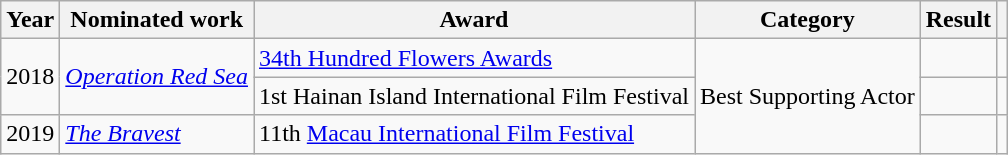<table class="wikitable">
<tr>
<th>Year</th>
<th>Nominated work</th>
<th>Award</th>
<th>Category</th>
<th>Result</th>
<th></th>
</tr>
<tr>
<td rowspan="2">2018</td>
<td rowspan="2"><em><a href='#'>Operation Red Sea</a></em></td>
<td><a href='#'>34th Hundred Flowers Awards</a></td>
<td rowspan="3">Best Supporting Actor</td>
<td></td>
<td></td>
</tr>
<tr>
<td>1st Hainan Island International Film Festival</td>
<td></td>
<td></td>
</tr>
<tr>
<td>2019</td>
<td><em><a href='#'>The Bravest</a></em></td>
<td>11th <a href='#'>Macau International Film Festival</a></td>
<td></td>
<td></td>
</tr>
</table>
